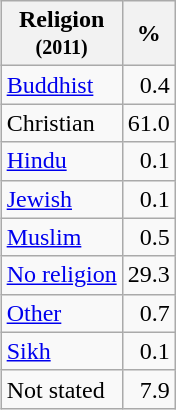<table class="wikitable" style="float:right; text-align:right;">
<tr>
<th>Religion<br><small>(2011)</small></th>
<th>%<br></th>
</tr>
<tr>
<td align=left><a href='#'>Buddhist</a></td>
<td>0.4</td>
</tr>
<tr>
<td align=left>Christian</td>
<td>61.0</td>
</tr>
<tr>
<td align=left><a href='#'>Hindu</a></td>
<td>0.1</td>
</tr>
<tr>
<td align=left><a href='#'>Jewish</a></td>
<td>0.1</td>
</tr>
<tr>
<td align=left><a href='#'>Muslim</a></td>
<td>0.5</td>
</tr>
<tr>
<td align=left><a href='#'>No religion</a></td>
<td>29.3</td>
</tr>
<tr>
<td align=left><a href='#'>Other</a></td>
<td>0.7</td>
</tr>
<tr>
<td align=left><a href='#'>Sikh</a></td>
<td>0.1</td>
</tr>
<tr>
<td align=left>Not stated</td>
<td>7.9</td>
</tr>
</table>
